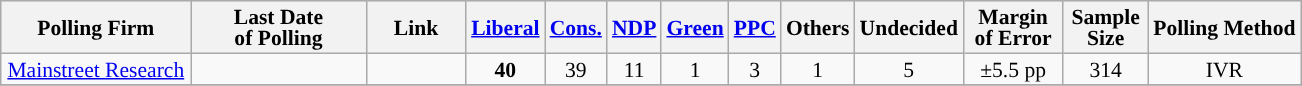<table class="wikitable sortable" style="text-align:center;font-size:90%;line-height:14px;">
<tr style="background:#e9e9e9;">
<th style="width:120px">Polling Firm</th>
<th style="width:110px">Last Date<br>of Polling</th>
<th style="width:60px" class="unsortable">Link</th>
<th style="background-color:"><a href='#'>Liberal</a></th>
<th style="background-color:"><a href='#'>Cons.</a></th>
<th style="background-color:"><a href='#'>NDP</a></th>
<th style="background-color:"><a href='#'>Green</a></th>
<th style="background-color:"><a href='#'><span>PPC</span></a></th>
<th style="background-color:">Others</th>
<th style="background-color:">Undecided</th>
<th style="width:60px;" class=unsortable>Margin<br>of Error</th>
<th style="width:50px;" class=unsortable>Sample<br>Size</th>
<th class=unsortable>Polling Method</th>
</tr>
<tr>
<td><a href='#'>Mainstreet Research</a></td>
<td></td>
<td></td>
<td><strong>40</strong></td>
<td>39</td>
<td>11</td>
<td>1</td>
<td>3</td>
<td>1</td>
<td>5</td>
<td>±5.5 pp</td>
<td>314</td>
<td>IVR</td>
</tr>
<tr>
</tr>
</table>
